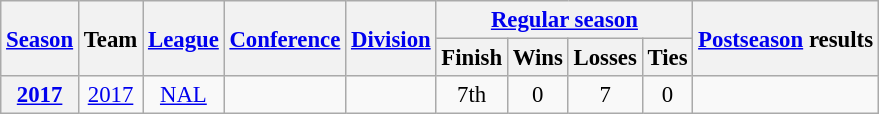<table class="wikitable" style="text-align:center; font-size: 95%;">
<tr>
<th rowspan="2"><a href='#'>Season</a></th>
<th rowspan="2">Team</th>
<th rowspan="2"><a href='#'>League</a></th>
<th rowspan="2"><a href='#'>Conference</a></th>
<th rowspan="2"><a href='#'>Division</a></th>
<th colspan="4"><a href='#'>Regular season</a></th>
<th rowspan="2"><a href='#'>Postseason</a> results</th>
</tr>
<tr>
<th>Finish</th>
<th>Wins</th>
<th>Losses</th>
<th>Ties</th>
</tr>
<tr>
<th><a href='#'>2017</a></th>
<td><a href='#'>2017</a></td>
<td><a href='#'>NAL</a></td>
<td></td>
<td></td>
<td>7th</td>
<td>0</td>
<td>7</td>
<td>0</td>
<td></td>
</tr>
</table>
